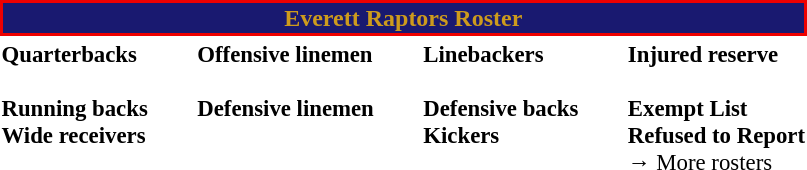<table class="toccolours" style="text-align: left;">
<tr>
<th colspan="7" style="text-align:center; background-color:#191970; color:#CD9B1D; border:2px solid #EE0000;">Everett Raptors Roster</th>
</tr>
<tr>
<td style="font-size: 95%;vertical-align:top;"><strong>Quarterbacks</strong><br><br><strong>Running backs</strong>
<br><strong>Wide receivers</strong>



</td>
<td style="width: 25px;"></td>
<td style="font-size: 95%;vertical-align:top;"><strong>Offensive linemen</strong><br>




<br><strong>Defensive linemen</strong>



</td>
<td style="width: 25px;"></td>
<td style="font-size: 95%;vertical-align:top;"><strong>Linebackers</strong><br>

<br><strong>Defensive backs</strong>




<br><strong>Kickers</strong>
</td>
<td style="width: 25px;"></td>
<td style="font-size: 95%;vertical-align:top;"><strong>Injured reserve</strong><br>



<br><strong>Exempt List</strong>

<br><strong>Refused to Report</strong>
<br>
→ More rosters</td>
</tr>
<tr>
</tr>
</table>
